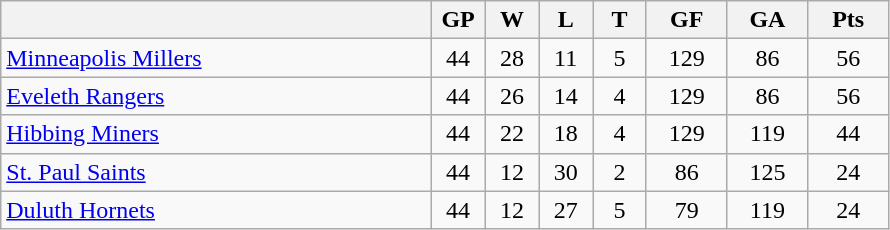<table class="wikitable">
<tr>
<th width="40%"></th>
<th width="5%">GP</th>
<th width="5%">W</th>
<th width="5%">L</th>
<th width="5%">T</th>
<th width="7.5%">GF</th>
<th width="7.5%">GA</th>
<th width="7.5%">Pts</th>
</tr>
<tr align="center">
<td align="left"><a href='#'>Minneapolis Millers</a></td>
<td>44</td>
<td>28</td>
<td>11</td>
<td>5</td>
<td>129</td>
<td>86</td>
<td>56</td>
</tr>
<tr align="center">
<td align="left"><a href='#'>Eveleth Rangers</a></td>
<td>44</td>
<td>26</td>
<td>14</td>
<td>4</td>
<td>129</td>
<td>86</td>
<td>56</td>
</tr>
<tr align="center">
<td align="left"><a href='#'>Hibbing Miners</a></td>
<td>44</td>
<td>22</td>
<td>18</td>
<td>4</td>
<td>129</td>
<td>119</td>
<td>44</td>
</tr>
<tr align="center">
<td align="left"><a href='#'>St. Paul Saints</a></td>
<td>44</td>
<td>12</td>
<td>30</td>
<td>2</td>
<td>86</td>
<td>125</td>
<td>24</td>
</tr>
<tr align="center">
<td align="left"><a href='#'>Duluth Hornets</a></td>
<td>44</td>
<td>12</td>
<td>27</td>
<td>5</td>
<td>79</td>
<td>119</td>
<td>24</td>
</tr>
</table>
